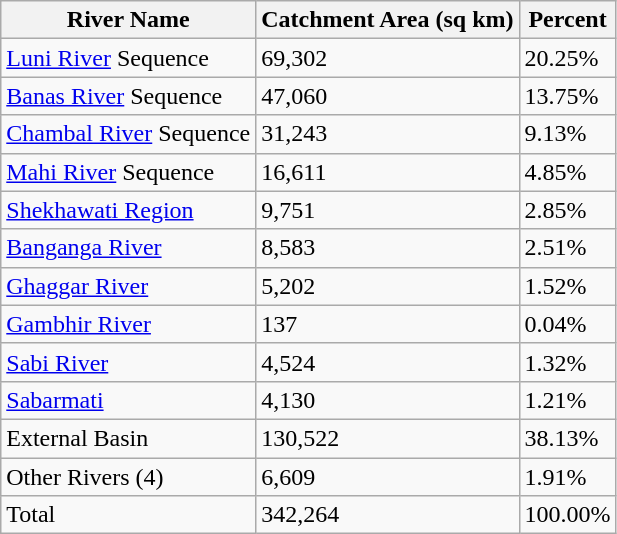<table class="wikitable">
<tr>
<th>River Name</th>
<th>Catchment Area (sq km)</th>
<th>Percent</th>
</tr>
<tr>
<td><a href='#'>Luni River</a> Sequence</td>
<td>69,302</td>
<td>20.25%</td>
</tr>
<tr>
<td><a href='#'>Banas River</a> Sequence</td>
<td>47,060</td>
<td>13.75%</td>
</tr>
<tr>
<td><a href='#'>Chambal River</a> Sequence</td>
<td>31,243</td>
<td>9.13%</td>
</tr>
<tr>
<td><a href='#'>Mahi River</a> Sequence</td>
<td>16,611</td>
<td>4.85%</td>
</tr>
<tr>
<td><a href='#'>Shekhawati Region</a></td>
<td>9,751</td>
<td>2.85%</td>
</tr>
<tr>
<td><a href='#'>Banganga River</a></td>
<td>8,583</td>
<td>2.51%</td>
</tr>
<tr>
<td><a href='#'>Ghaggar River</a></td>
<td>5,202</td>
<td>1.52%</td>
</tr>
<tr>
<td><a href='#'>Gambhir River</a></td>
<td>137</td>
<td>0.04%</td>
</tr>
<tr>
<td><a href='#'>Sabi River</a></td>
<td>4,524</td>
<td>1.32%</td>
</tr>
<tr>
<td><a href='#'>Sabarmati</a></td>
<td>4,130</td>
<td>1.21%</td>
</tr>
<tr>
<td>External Basin</td>
<td>130,522</td>
<td>38.13%</td>
</tr>
<tr>
<td>Other Rivers (4)</td>
<td>6,609</td>
<td>1.91%</td>
</tr>
<tr>
<td>Total</td>
<td>342,264</td>
<td>100.00%</td>
</tr>
</table>
